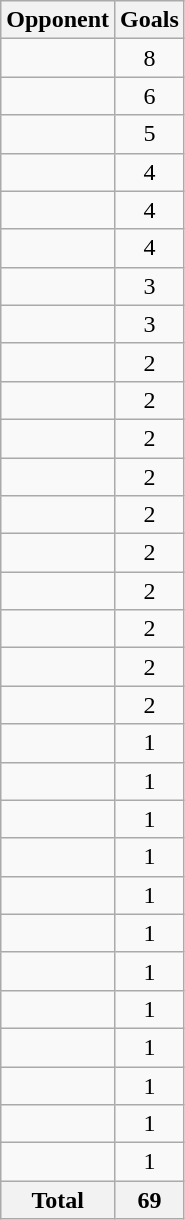<table class="wikitable sortable">
<tr>
<th>Opponent</th>
<th>Goals</th>
</tr>
<tr>
<td></td>
<td align=center>8</td>
</tr>
<tr>
<td></td>
<td align=center>6</td>
</tr>
<tr>
<td></td>
<td align=center>5</td>
</tr>
<tr>
<td></td>
<td align=center>4</td>
</tr>
<tr>
<td></td>
<td align=center>4</td>
</tr>
<tr>
<td></td>
<td align=center>4</td>
</tr>
<tr>
<td></td>
<td align=center>3</td>
</tr>
<tr>
<td></td>
<td align=center>3</td>
</tr>
<tr>
<td></td>
<td align=center>2</td>
</tr>
<tr>
<td></td>
<td align=center>2</td>
</tr>
<tr>
<td></td>
<td align=center>2</td>
</tr>
<tr>
<td></td>
<td align=center>2</td>
</tr>
<tr>
<td></td>
<td align=center>2</td>
</tr>
<tr>
<td></td>
<td align=center>2</td>
</tr>
<tr>
<td></td>
<td align=center>2</td>
</tr>
<tr>
<td></td>
<td align=center>2</td>
</tr>
<tr>
<td></td>
<td align=center>2</td>
</tr>
<tr>
<td></td>
<td align=center>2</td>
</tr>
<tr>
<td></td>
<td align=center>1</td>
</tr>
<tr>
<td></td>
<td align=center>1</td>
</tr>
<tr>
<td></td>
<td align=center>1</td>
</tr>
<tr>
<td></td>
<td align=center>1</td>
</tr>
<tr>
<td></td>
<td align=center>1</td>
</tr>
<tr>
<td></td>
<td align=center>1</td>
</tr>
<tr>
<td></td>
<td align=center>1</td>
</tr>
<tr>
<td></td>
<td align=center>1</td>
</tr>
<tr>
<td></td>
<td align=center>1</td>
</tr>
<tr>
<td></td>
<td align=center>1</td>
</tr>
<tr>
<td></td>
<td align=center>1</td>
</tr>
<tr>
<td></td>
<td align=center>1</td>
</tr>
<tr>
<th scope=row>Total</th>
<th>69</th>
</tr>
</table>
